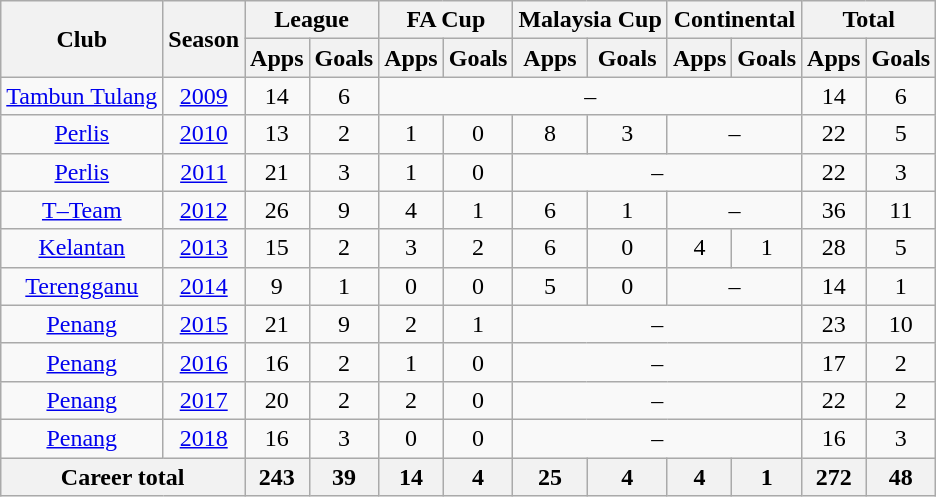<table class="wikitable" style="text-align: center;">
<tr>
<th rowspan="2">Club</th>
<th rowspan="2">Season</th>
<th colspan="2">League</th>
<th colspan="2">FA Cup</th>
<th colspan="2">Malaysia Cup</th>
<th colspan="2">Continental</th>
<th colspan="2">Total</th>
</tr>
<tr>
<th>Apps</th>
<th>Goals</th>
<th>Apps</th>
<th>Goals</th>
<th>Apps</th>
<th>Goals</th>
<th>Apps</th>
<th>Goals</th>
<th>Apps</th>
<th>Goals</th>
</tr>
<tr>
<td rowspan="1"><a href='#'>Tambun Tulang</a></td>
<td><a href='#'>2009</a></td>
<td>14</td>
<td>6</td>
<td colspan=6>–</td>
<td>14</td>
<td>6</td>
</tr>
<tr>
<td><a href='#'>Perlis</a></td>
<td><a href='#'>2010</a></td>
<td>13</td>
<td>2</td>
<td>1</td>
<td>0</td>
<td>8</td>
<td>3</td>
<td colspan=2>–</td>
<td>22</td>
<td>5</td>
</tr>
<tr>
<td><a href='#'>Perlis</a></td>
<td><a href='#'>2011</a></td>
<td>21</td>
<td>3</td>
<td>1</td>
<td>0</td>
<td colspan=4>–</td>
<td>22</td>
<td>3</td>
</tr>
<tr>
<td><a href='#'>T–Team</a></td>
<td><a href='#'>2012</a></td>
<td>26</td>
<td>9</td>
<td>4</td>
<td>1</td>
<td>6</td>
<td>1</td>
<td colspan=2>–</td>
<td>36</td>
<td>11</td>
</tr>
<tr>
<td><a href='#'>Kelantan</a></td>
<td><a href='#'>2013</a></td>
<td>15</td>
<td>2</td>
<td>3</td>
<td>2</td>
<td>6</td>
<td>0</td>
<td>4</td>
<td>1</td>
<td>28</td>
<td>5</td>
</tr>
<tr>
<td><a href='#'>Terengganu</a></td>
<td><a href='#'>2014</a></td>
<td>9</td>
<td>1</td>
<td>0</td>
<td>0</td>
<td>5</td>
<td>0</td>
<td colspan=2>–</td>
<td>14</td>
<td>1</td>
</tr>
<tr>
<td><a href='#'>Penang</a></td>
<td><a href='#'>2015</a></td>
<td>21</td>
<td>9</td>
<td>2</td>
<td>1</td>
<td colspan=4>–</td>
<td>23</td>
<td>10</td>
</tr>
<tr>
<td><a href='#'>Penang</a></td>
<td><a href='#'>2016</a></td>
<td>16</td>
<td>2</td>
<td>1</td>
<td>0</td>
<td colspan=4>–</td>
<td>17</td>
<td>2</td>
</tr>
<tr>
<td><a href='#'>Penang</a></td>
<td><a href='#'>2017</a></td>
<td>20</td>
<td>2</td>
<td>2</td>
<td>0</td>
<td colspan=4>–</td>
<td>22</td>
<td>2</td>
</tr>
<tr>
<td><a href='#'>Penang</a></td>
<td><a href='#'>2018</a></td>
<td>16</td>
<td>3</td>
<td>0</td>
<td>0</td>
<td colspan=4>–</td>
<td>16</td>
<td>3</td>
</tr>
<tr>
<th colspan="2">Career total</th>
<th>243</th>
<th>39</th>
<th>14</th>
<th>4</th>
<th>25</th>
<th>4</th>
<th>4</th>
<th>1</th>
<th>272</th>
<th>48</th>
</tr>
</table>
